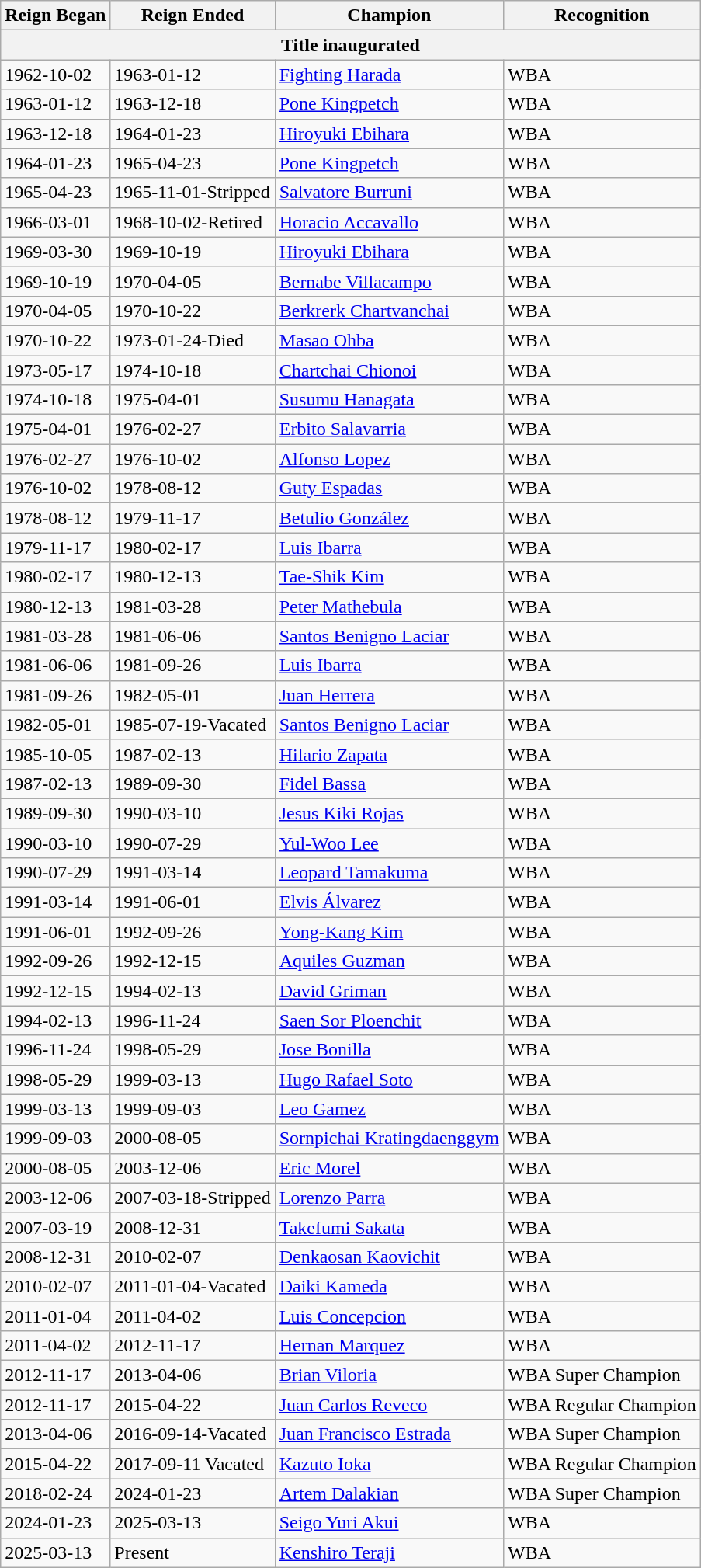<table class="wikitable">
<tr>
<th>Reign Began</th>
<th>Reign Ended</th>
<th>Champion</th>
<th>Recognition</th>
</tr>
<tr>
<th colspan="4">Title inaugurated</th>
</tr>
<tr>
<td>1962-10-02</td>
<td>1963-01-12</td>
<td> <a href='#'>Fighting Harada</a></td>
<td>WBA</td>
</tr>
<tr>
<td>1963-01-12</td>
<td>1963-12-18</td>
<td> <a href='#'>Pone Kingpetch</a></td>
<td>WBA</td>
</tr>
<tr>
<td>1963-12-18</td>
<td>1964-01-23</td>
<td> <a href='#'>Hiroyuki Ebihara</a></td>
<td>WBA</td>
</tr>
<tr>
<td>1964-01-23</td>
<td>1965-04-23</td>
<td> <a href='#'>Pone Kingpetch</a></td>
<td>WBA</td>
</tr>
<tr>
<td>1965-04-23</td>
<td>1965-11-01-Stripped</td>
<td> <a href='#'>Salvatore Burruni</a></td>
<td>WBA</td>
</tr>
<tr>
<td>1966-03-01</td>
<td>1968-10-02-Retired</td>
<td> <a href='#'>Horacio Accavallo</a></td>
<td>WBA</td>
</tr>
<tr>
<td>1969-03-30</td>
<td>1969-10-19</td>
<td> <a href='#'>Hiroyuki Ebihara</a></td>
<td>WBA</td>
</tr>
<tr>
<td>1969-10-19</td>
<td>1970-04-05</td>
<td> <a href='#'>Bernabe Villacampo</a></td>
<td>WBA</td>
</tr>
<tr>
<td>1970-04-05</td>
<td>1970-10-22</td>
<td> <a href='#'>Berkrerk Chartvanchai</a></td>
<td>WBA</td>
</tr>
<tr>
<td>1970-10-22</td>
<td>1973-01-24-Died</td>
<td> <a href='#'>Masao Ohba</a></td>
<td>WBA</td>
</tr>
<tr>
<td>1973-05-17</td>
<td>1974-10-18</td>
<td> <a href='#'>Chartchai Chionoi</a></td>
<td>WBA</td>
</tr>
<tr>
<td>1974-10-18</td>
<td>1975-04-01</td>
<td> <a href='#'>Susumu Hanagata</a></td>
<td>WBA</td>
</tr>
<tr>
<td>1975-04-01</td>
<td>1976-02-27</td>
<td> <a href='#'>Erbito Salavarria</a></td>
<td>WBA</td>
</tr>
<tr>
<td>1976-02-27</td>
<td>1976-10-02</td>
<td> <a href='#'>Alfonso Lopez</a></td>
<td>WBA</td>
</tr>
<tr>
<td>1976-10-02</td>
<td>1978-08-12</td>
<td> <a href='#'>Guty Espadas</a></td>
<td>WBA</td>
</tr>
<tr>
<td>1978-08-12</td>
<td>1979-11-17</td>
<td> <a href='#'>Betulio González</a></td>
<td>WBA</td>
</tr>
<tr>
<td>1979-11-17</td>
<td>1980-02-17</td>
<td> <a href='#'>Luis Ibarra</a></td>
<td>WBA</td>
</tr>
<tr>
<td>1980-02-17</td>
<td>1980-12-13</td>
<td> <a href='#'>Tae-Shik Kim</a></td>
<td>WBA</td>
</tr>
<tr>
<td>1980-12-13</td>
<td>1981-03-28</td>
<td> <a href='#'>Peter Mathebula</a></td>
<td>WBA</td>
</tr>
<tr>
<td>1981-03-28</td>
<td>1981-06-06</td>
<td> <a href='#'>Santos Benigno Laciar</a></td>
<td>WBA</td>
</tr>
<tr>
<td>1981-06-06</td>
<td>1981-09-26</td>
<td> <a href='#'>Luis Ibarra</a></td>
<td>WBA</td>
</tr>
<tr>
<td>1981-09-26</td>
<td>1982-05-01</td>
<td> <a href='#'>Juan Herrera</a></td>
<td>WBA</td>
</tr>
<tr>
<td>1982-05-01</td>
<td>1985-07-19-Vacated</td>
<td> <a href='#'>Santos Benigno Laciar</a></td>
<td>WBA</td>
</tr>
<tr>
<td>1985-10-05</td>
<td>1987-02-13</td>
<td> <a href='#'>Hilario Zapata</a></td>
<td>WBA</td>
</tr>
<tr>
<td>1987-02-13</td>
<td>1989-09-30</td>
<td> <a href='#'>Fidel Bassa</a></td>
<td>WBA</td>
</tr>
<tr>
<td>1989-09-30</td>
<td>1990-03-10</td>
<td> <a href='#'>Jesus Kiki Rojas</a></td>
<td>WBA</td>
</tr>
<tr>
<td>1990-03-10</td>
<td>1990-07-29</td>
<td> <a href='#'>Yul-Woo Lee</a></td>
<td>WBA</td>
</tr>
<tr>
<td>1990-07-29</td>
<td>1991-03-14</td>
<td> <a href='#'>Leopard Tamakuma</a></td>
<td>WBA</td>
</tr>
<tr>
<td>1991-03-14</td>
<td>1991-06-01</td>
<td> <a href='#'>Elvis Álvarez</a></td>
<td>WBA</td>
</tr>
<tr>
<td>1991-06-01</td>
<td>1992-09-26</td>
<td> <a href='#'>Yong-Kang Kim</a></td>
<td>WBA</td>
</tr>
<tr>
<td>1992-09-26</td>
<td>1992-12-15</td>
<td> <a href='#'>Aquiles Guzman</a></td>
<td>WBA</td>
</tr>
<tr>
<td>1992-12-15</td>
<td>1994-02-13</td>
<td> <a href='#'>David Griman</a></td>
<td>WBA</td>
</tr>
<tr>
<td>1994-02-13</td>
<td>1996-11-24</td>
<td> <a href='#'>Saen Sor Ploenchit</a></td>
<td>WBA</td>
</tr>
<tr>
<td>1996-11-24</td>
<td>1998-05-29</td>
<td> <a href='#'>Jose Bonilla</a></td>
<td>WBA</td>
</tr>
<tr>
<td>1998-05-29</td>
<td>1999-03-13</td>
<td> <a href='#'>Hugo Rafael Soto</a></td>
<td>WBA</td>
</tr>
<tr>
<td>1999-03-13</td>
<td>1999-09-03</td>
<td> <a href='#'>Leo Gamez</a></td>
<td>WBA</td>
</tr>
<tr>
<td>1999-09-03</td>
<td>2000-08-05</td>
<td> <a href='#'>Sornpichai Kratingdaenggym</a></td>
<td>WBA</td>
</tr>
<tr>
<td>2000-08-05</td>
<td>2003-12-06</td>
<td> <a href='#'>Eric Morel</a></td>
<td>WBA</td>
</tr>
<tr>
<td>2003-12-06</td>
<td>2007-03-18-Stripped</td>
<td> <a href='#'>Lorenzo Parra</a></td>
<td>WBA</td>
</tr>
<tr>
<td>2007-03-19</td>
<td>2008-12-31</td>
<td> <a href='#'>Takefumi Sakata</a></td>
<td>WBA</td>
</tr>
<tr>
<td>2008-12-31</td>
<td>2010-02-07</td>
<td> <a href='#'>Denkaosan Kaovichit</a></td>
<td>WBA</td>
</tr>
<tr>
<td>2010-02-07</td>
<td>2011-01-04-Vacated</td>
<td> <a href='#'>Daiki Kameda</a></td>
<td>WBA</td>
</tr>
<tr>
<td>2011-01-04</td>
<td>2011-04-02</td>
<td> <a href='#'>Luis Concepcion</a></td>
<td>WBA</td>
</tr>
<tr>
<td>2011-04-02</td>
<td>2012-11-17</td>
<td> <a href='#'>Hernan Marquez</a></td>
<td>WBA</td>
</tr>
<tr>
<td>2012-11-17</td>
<td>2013-04-06</td>
<td> <a href='#'>Brian Viloria</a></td>
<td>WBA Super Champion</td>
</tr>
<tr>
<td>2012-11-17</td>
<td>2015-04-22</td>
<td> <a href='#'>Juan Carlos Reveco</a></td>
<td>WBA Regular Champion</td>
</tr>
<tr>
<td>2013-04-06</td>
<td>2016-09-14-Vacated</td>
<td> <a href='#'>Juan Francisco Estrada</a></td>
<td>WBA Super Champion</td>
</tr>
<tr>
<td>2015-04-22</td>
<td>2017-09-11 Vacated</td>
<td> <a href='#'>Kazuto Ioka</a></td>
<td>WBA Regular Champion</td>
</tr>
<tr>
<td>2018-02-24</td>
<td>2024-01-23</td>
<td> <a href='#'>Artem Dalakian</a></td>
<td>WBA Super Champion</td>
</tr>
<tr>
<td>2024-01-23</td>
<td>2025-03-13</td>
<td> <a href='#'>Seigo Yuri Akui</a></td>
<td>WBA</td>
</tr>
<tr>
<td>2025-03-13</td>
<td>Present</td>
<td> <a href='#'>Kenshiro Teraji</a></td>
<td>WBA</td>
</tr>
</table>
